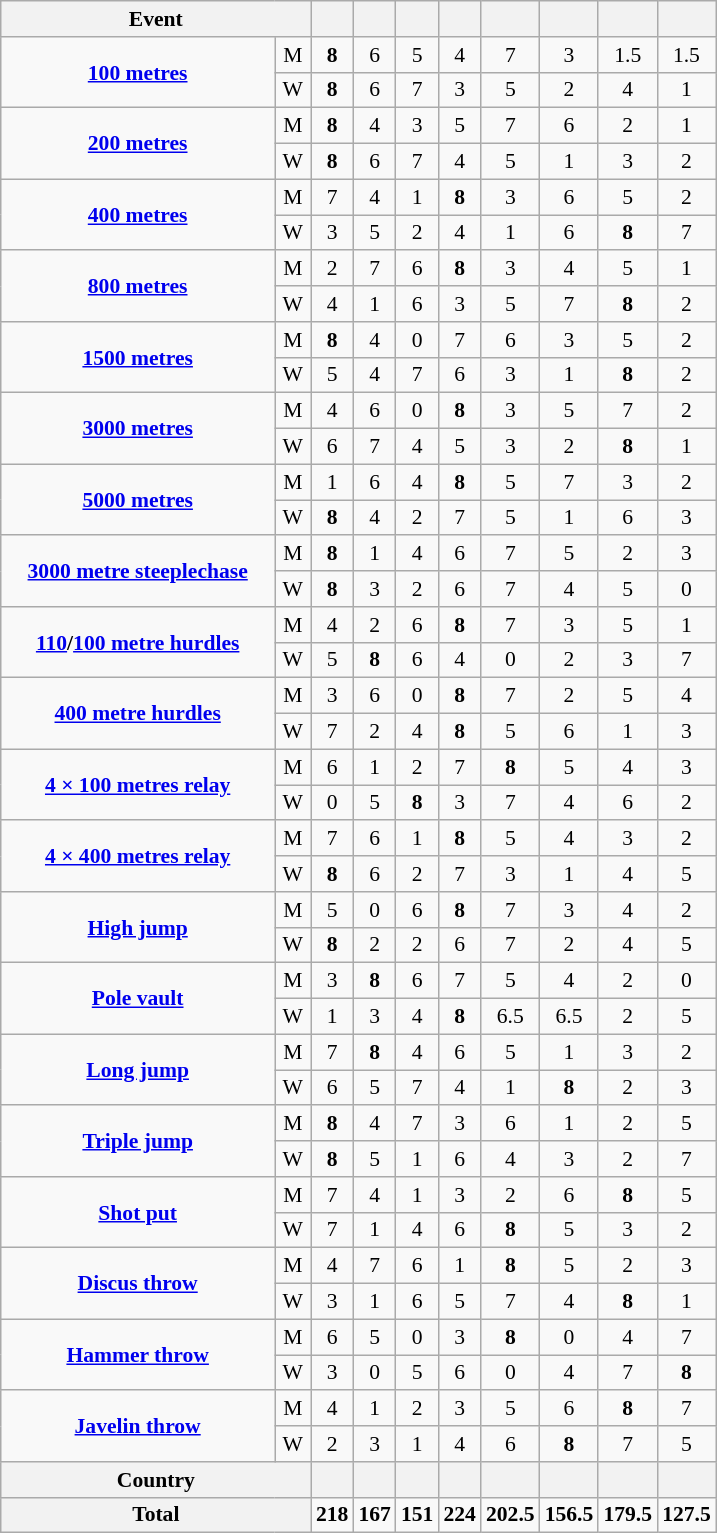<table class="wikitable" style="background-color: #f9f9f9; font-size: 90%; text-align: center">
<tr>
<th width=200 colspan=2>Event</th>
<th></th>
<th></th>
<th></th>
<th></th>
<th></th>
<th></th>
<th></th>
<th></th>
</tr>
<tr>
<td rowspan=2><strong><a href='#'>100 metres</a></strong></td>
<td>M</td>
<td><strong>8</strong></td>
<td>6</td>
<td>5</td>
<td>4</td>
<td>7</td>
<td>3</td>
<td>1.5</td>
<td>1.5</td>
</tr>
<tr>
<td>W</td>
<td><strong>8</strong></td>
<td>6</td>
<td>7</td>
<td>3</td>
<td>5</td>
<td>2</td>
<td>4</td>
<td>1</td>
</tr>
<tr>
<td rowspan=2><strong><a href='#'>200 metres</a></strong></td>
<td>M</td>
<td><strong>8</strong></td>
<td>4</td>
<td>3</td>
<td>5</td>
<td>7</td>
<td>6</td>
<td>2</td>
<td>1</td>
</tr>
<tr>
<td>W</td>
<td><strong>8</strong></td>
<td>6</td>
<td>7</td>
<td>4</td>
<td>5</td>
<td>1</td>
<td>3</td>
<td>2</td>
</tr>
<tr>
<td rowspan=2><strong><a href='#'>400 metres</a></strong></td>
<td>M</td>
<td>7</td>
<td>4</td>
<td>1</td>
<td><strong>8</strong></td>
<td>3</td>
<td>6</td>
<td>5</td>
<td>2</td>
</tr>
<tr>
<td>W</td>
<td>3</td>
<td>5</td>
<td>2</td>
<td>4</td>
<td>1</td>
<td>6</td>
<td><strong>8</strong></td>
<td>7</td>
</tr>
<tr>
<td rowspan=2><strong><a href='#'>800 metres</a></strong></td>
<td>M</td>
<td>2</td>
<td>7</td>
<td>6</td>
<td><strong>8</strong></td>
<td>3</td>
<td>4</td>
<td>5</td>
<td>1</td>
</tr>
<tr>
<td>W</td>
<td>4</td>
<td>1</td>
<td>6</td>
<td>3</td>
<td>5</td>
<td>7</td>
<td><strong>8</strong></td>
<td>2</td>
</tr>
<tr>
<td rowspan=2><strong><a href='#'>1500 metres</a></strong></td>
<td>M</td>
<td><strong>8</strong></td>
<td>4</td>
<td>0</td>
<td>7</td>
<td>6</td>
<td>3</td>
<td>5</td>
<td>2</td>
</tr>
<tr>
<td>W</td>
<td>5</td>
<td>4</td>
<td>7</td>
<td>6</td>
<td>3</td>
<td>1</td>
<td><strong>8</strong></td>
<td>2</td>
</tr>
<tr>
<td rowspan=2><strong><a href='#'>3000 metres</a></strong></td>
<td>M</td>
<td>4</td>
<td>6</td>
<td>0</td>
<td><strong>8</strong></td>
<td>3</td>
<td>5</td>
<td>7</td>
<td>2</td>
</tr>
<tr>
<td>W</td>
<td>6</td>
<td>7</td>
<td>4</td>
<td>5</td>
<td>3</td>
<td>2</td>
<td><strong>8</strong></td>
<td>1</td>
</tr>
<tr>
<td rowspan=2><strong><a href='#'>5000 metres</a></strong></td>
<td>M</td>
<td>1</td>
<td>6</td>
<td>4</td>
<td><strong>8</strong></td>
<td>5</td>
<td>7</td>
<td>3</td>
<td>2</td>
</tr>
<tr>
<td>W</td>
<td><strong>8</strong></td>
<td>4</td>
<td>2</td>
<td>7</td>
<td>5</td>
<td>1</td>
<td>6</td>
<td>3</td>
</tr>
<tr>
<td rowspan=2><strong><a href='#'>3000 metre steeplechase</a></strong></td>
<td>M</td>
<td><strong>8</strong></td>
<td>1</td>
<td>4</td>
<td>6</td>
<td>7</td>
<td>5</td>
<td>2</td>
<td>3</td>
</tr>
<tr>
<td>W</td>
<td><strong>8</strong></td>
<td>3</td>
<td>2</td>
<td>6</td>
<td>7</td>
<td>4</td>
<td>5</td>
<td>0</td>
</tr>
<tr>
<td rowspan=2><strong><a href='#'>110</a>/<a href='#'>100 metre hurdles</a></strong></td>
<td>M</td>
<td>4</td>
<td>2</td>
<td>6</td>
<td><strong>8</strong></td>
<td>7</td>
<td>3</td>
<td>5</td>
<td>1</td>
</tr>
<tr>
<td>W</td>
<td>5</td>
<td><strong>8</strong></td>
<td>6</td>
<td>4</td>
<td>0</td>
<td>2</td>
<td>3</td>
<td>7</td>
</tr>
<tr>
<td rowspan=2><strong><a href='#'>400 metre hurdles</a></strong></td>
<td>M</td>
<td>3</td>
<td>6</td>
<td>0</td>
<td><strong>8</strong></td>
<td>7</td>
<td>2</td>
<td>5</td>
<td>4</td>
</tr>
<tr>
<td>W</td>
<td>7</td>
<td>2</td>
<td>4</td>
<td><strong>8</strong></td>
<td>5</td>
<td>6</td>
<td>1</td>
<td>3</td>
</tr>
<tr>
<td rowspan=2><strong><a href='#'>4 × 100 metres relay</a></strong></td>
<td>M</td>
<td>6</td>
<td>1</td>
<td>2</td>
<td>7</td>
<td><strong>8</strong></td>
<td>5</td>
<td>4</td>
<td>3</td>
</tr>
<tr>
<td>W</td>
<td>0</td>
<td>5</td>
<td><strong>8</strong></td>
<td>3</td>
<td>7</td>
<td>4</td>
<td>6</td>
<td>2</td>
</tr>
<tr>
<td rowspan=2><strong><a href='#'>4 × 400 metres relay</a></strong></td>
<td>M</td>
<td>7</td>
<td>6</td>
<td>1</td>
<td><strong>8</strong></td>
<td>5</td>
<td>4</td>
<td>3</td>
<td>2</td>
</tr>
<tr>
<td>W</td>
<td><strong>8</strong></td>
<td>6</td>
<td>2</td>
<td>7</td>
<td>3</td>
<td>1</td>
<td>4</td>
<td>5</td>
</tr>
<tr>
<td rowspan=2><strong><a href='#'>High jump</a></strong></td>
<td>M</td>
<td>5</td>
<td>0</td>
<td>6</td>
<td><strong>8</strong></td>
<td>7</td>
<td>3</td>
<td>4</td>
<td>2</td>
</tr>
<tr>
<td>W</td>
<td><strong>8</strong></td>
<td>2</td>
<td>2</td>
<td>6</td>
<td>7</td>
<td>2</td>
<td>4</td>
<td>5</td>
</tr>
<tr>
<td rowspan=2><strong><a href='#'>Pole vault</a></strong></td>
<td>M</td>
<td>3</td>
<td><strong>8</strong></td>
<td>6</td>
<td>7</td>
<td>5</td>
<td>4</td>
<td>2</td>
<td>0</td>
</tr>
<tr>
<td>W</td>
<td>1</td>
<td>3</td>
<td>4</td>
<td><strong>8</strong></td>
<td>6.5</td>
<td>6.5</td>
<td>2</td>
<td>5</td>
</tr>
<tr>
<td rowspan=2><strong><a href='#'>Long jump</a></strong></td>
<td>M</td>
<td>7</td>
<td><strong>8</strong></td>
<td>4</td>
<td>6</td>
<td>5</td>
<td>1</td>
<td>3</td>
<td>2</td>
</tr>
<tr>
<td>W</td>
<td>6</td>
<td>5</td>
<td>7</td>
<td>4</td>
<td>1</td>
<td><strong>8</strong></td>
<td>2</td>
<td>3</td>
</tr>
<tr>
<td rowspan=2><strong><a href='#'>Triple jump</a></strong></td>
<td>M</td>
<td><strong>8</strong></td>
<td>4</td>
<td>7</td>
<td>3</td>
<td>6</td>
<td>1</td>
<td>2</td>
<td>5</td>
</tr>
<tr>
<td>W</td>
<td><strong>8</strong></td>
<td>5</td>
<td>1</td>
<td>6</td>
<td>4</td>
<td>3</td>
<td>2</td>
<td>7</td>
</tr>
<tr>
<td rowspan=2><strong><a href='#'>Shot put</a></strong></td>
<td>M</td>
<td>7</td>
<td>4</td>
<td>1</td>
<td>3</td>
<td>2</td>
<td>6</td>
<td><strong>8</strong></td>
<td>5</td>
</tr>
<tr>
<td>W</td>
<td>7</td>
<td>1</td>
<td>4</td>
<td>6</td>
<td><strong>8</strong></td>
<td>5</td>
<td>3</td>
<td>2</td>
</tr>
<tr>
<td rowspan=2><strong><a href='#'>Discus throw</a></strong></td>
<td>M</td>
<td>4</td>
<td>7</td>
<td>6</td>
<td>1</td>
<td><strong>8</strong></td>
<td>5</td>
<td>2</td>
<td>3</td>
</tr>
<tr>
<td>W</td>
<td>3</td>
<td>1</td>
<td>6</td>
<td>5</td>
<td>7</td>
<td>4</td>
<td><strong>8</strong></td>
<td>1</td>
</tr>
<tr>
<td rowspan=2><strong><a href='#'>Hammer throw</a></strong></td>
<td>M</td>
<td>6</td>
<td>5</td>
<td>0</td>
<td>3</td>
<td><strong>8</strong></td>
<td>0</td>
<td>4</td>
<td>7</td>
</tr>
<tr>
<td>W</td>
<td>3</td>
<td>0</td>
<td>5</td>
<td>6</td>
<td>0</td>
<td>4</td>
<td>7</td>
<td><strong>8</strong></td>
</tr>
<tr>
<td rowspan=2><strong><a href='#'>Javelin throw</a></strong></td>
<td>M</td>
<td>4</td>
<td>1</td>
<td>2</td>
<td>3</td>
<td>5</td>
<td>6</td>
<td><strong>8</strong></td>
<td>7</td>
</tr>
<tr>
<td>W</td>
<td>2</td>
<td>3</td>
<td>1</td>
<td>4</td>
<td>6</td>
<td><strong>8</strong></td>
<td>7</td>
<td>5</td>
</tr>
<tr>
<th colspan=2>Country</th>
<th></th>
<th></th>
<th></th>
<th></th>
<th></th>
<th></th>
<th></th>
<th></th>
</tr>
<tr>
<th colspan=2>Total</th>
<td><strong>218</strong></td>
<td><strong>167</strong></td>
<td><strong>151</strong></td>
<td><strong>224</strong></td>
<td><strong>202.5</strong></td>
<td><strong>156.5</strong></td>
<td><strong>179.5</strong></td>
<td><strong>127.5</strong></td>
</tr>
</table>
